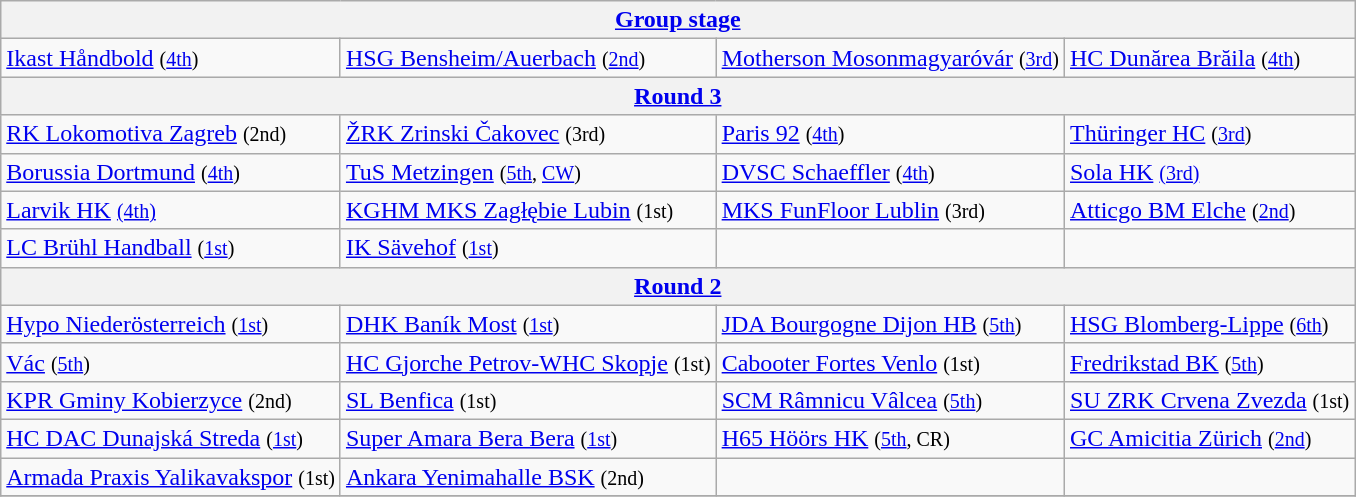<table class="wikitable">
<tr>
<th colspan="4"><a href='#'>Group stage</a></th>
</tr>
<tr>
<td> <a href='#'>Ikast Håndbold</a> <small>(<a href='#'>4th</a>)</small></td>
<td> <a href='#'>HSG Bensheim/Auerbach</a> <small>(<a href='#'>2nd</a>)</small></td>
<td> <a href='#'>Motherson Mosonmagyaróvár</a> <small>(<a href='#'>3rd</a>)</small></td>
<td> <a href='#'>HC Dunărea Brăila</a> <small>(<a href='#'>4th</a>)</small></td>
</tr>
<tr>
<th colspan="4"><a href='#'>Round 3</a></th>
</tr>
<tr>
<td> <a href='#'>RK Lokomotiva Zagreb</a> <small>(2nd)</small></td>
<td> <a href='#'>ŽRK Zrinski Čakovec</a> <small>(3rd)</small></td>
<td> <a href='#'>Paris 92</a> <small>(<a href='#'>4th</a>)</small></td>
<td> <a href='#'>Thüringer HC</a> <small>(<a href='#'>3rd</a>)</small></td>
</tr>
<tr>
<td> <a href='#'>Borussia Dortmund</a> <small>(<a href='#'>4th</a>)</small></td>
<td> <a href='#'>TuS Metzingen</a> <small>(<a href='#'>5th</a>, <a href='#'>CW</a>)</small></td>
<td> <a href='#'>DVSC Schaeffler</a> <small>(<a href='#'>4th</a>)</small></td>
<td> <a href='#'>Sola HK</a> <small><a href='#'>(3rd)</a></small></td>
</tr>
<tr>
<td> <a href='#'>Larvik HK</a> <small><a href='#'>(4th)</a></small></td>
<td> <a href='#'>KGHM MKS Zagłębie Lubin</a> <small>(1st)</small></td>
<td> <a href='#'>MKS FunFloor Lublin</a> <small>(3rd)</small></td>
<td> <a href='#'>Atticgo BM Elche</a> <small>(<a href='#'>2nd</a>)</small></td>
</tr>
<tr>
<td> <a href='#'>LC Brühl Handball</a> <small>(<a href='#'>1st</a>)</small></td>
<td> <a href='#'>IK Sävehof</a> <small>(<a href='#'>1st</a>)</small></td>
<td></td>
<td></td>
</tr>
<tr>
<th colspan="4"><a href='#'>Round 2</a></th>
</tr>
<tr>
<td> <a href='#'>Hypo Niederösterreich</a> <small>(<a href='#'>1st</a>)</small></td>
<td> <a href='#'>DHK Baník Most</a> <small>(<a href='#'>1st</a>)</small></td>
<td> <a href='#'>JDA Bourgogne Dijon HB</a> <small>(<a href='#'>5th</a>)</small></td>
<td> <a href='#'>HSG Blomberg-Lippe</a> <small>(<a href='#'>6th</a>)</small></td>
</tr>
<tr>
<td> <a href='#'>Vác</a> <small>(<a href='#'>5th</a>)</small></td>
<td> <a href='#'>HC Gjorche Petrov-WHC Skopje</a> <small>(1st)</small></td>
<td> <a href='#'>Cabooter Fortes Venlo</a> <small>(1st)</small></td>
<td> <a href='#'>Fredrikstad BK</a> <small>(<a href='#'>5th</a>)</small></td>
</tr>
<tr>
<td> <a href='#'>KPR Gminy Kobierzyce</a> <small>(2nd)</small></td>
<td> <a href='#'>SL Benfica</a> <small>(1st)</small></td>
<td> <a href='#'>SCM Râmnicu Vâlcea</a> <small>(<a href='#'>5th</a>)</small></td>
<td> <a href='#'>SU ZRK Crvena Zvezda</a> <small>(1st)</small></td>
</tr>
<tr>
<td> <a href='#'>HC DAC Dunajská Streda</a> <small>(<a href='#'>1st</a>)</small></td>
<td> <a href='#'>Super Amara Bera Bera</a> <small>(<a href='#'>1st</a>)</small></td>
<td> <a href='#'>H65 Höörs HK</a> <small>(<a href='#'>5th</a>, CR)</small></td>
<td> <a href='#'>GC Amicitia Zürich</a> <small>(<a href='#'>2nd</a>)</small></td>
</tr>
<tr>
<td> <a href='#'>Armada Praxis Yalikavakspor</a> <small>(1st)</small></td>
<td> <a href='#'>Ankara Yenimahalle BSK</a> <small>(2nd)</small></td>
<td></td>
<td></td>
</tr>
<tr>
</tr>
</table>
